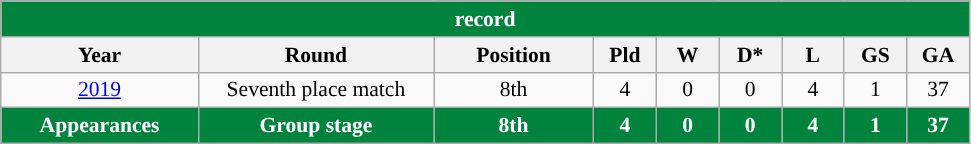<table class="wikitable" style="text-align: center;font-size:90%;">
<tr>
<th colspan="9" style="background: #00843D; color: #FFFFFF;"> <strong><a href='#'></a> record</strong></th>
</tr>
<tr>
<th width=125>Year</th>
<th width=150>Round</th>
<th width=100>Position</th>
<th width=35>Pld</th>
<th width=35>W</th>
<th width=35>D*</th>
<th width=35>L</th>
<th width=35>GS</th>
<th width=35>GA</th>
</tr>
<tr>
<td><a href='#'>2019</a></td>
<td>Seventh place match</td>
<td>8th</td>
<td>4</td>
<td>0</td>
<td>0</td>
<td>4</td>
<td>1</td>
<td>37</td>
</tr>
<tr>
<td colspan=1 style="background: #00843D; color: #FFFFFF;"><strong>Appearances</strong></td>
<td style="background: #00843D; color: #FFFFFF;"><strong>Group stage</strong></td>
<td style="background: #00843D; color: #FFFFFF;"><strong>8th</strong></td>
<td style="background: #00843D; color: #FFFFFF;"><strong>4</strong></td>
<td style="background: #00843D; color: #FFFFFF;"><strong>0</strong></td>
<td style="background: #00843D; color: #FFFFFF;"><strong>0</strong></td>
<td style="background: #00843D; color: #FFFFFF;"><strong>4</strong></td>
<td style="background: #00843D; color: #FFFFFF;"><strong>1</strong></td>
<td style="background: #00843D; color: #FFFFFF;"><strong>37</strong></td>
</tr>
</table>
